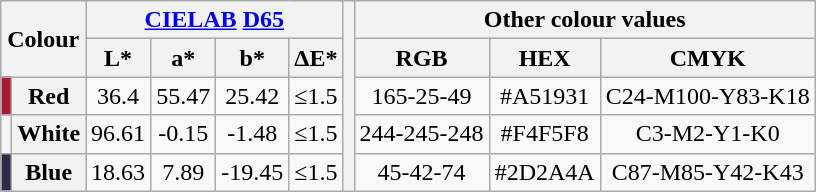<table class="wikitable" style="margin-left: auto; margin-right: auto; text-align:center;">
<tr>
<th colspan=2 rowspan=2>Colour</th>
<th colspan=4><a href='#'>CIELAB</a> <a href='#'>D65</a></th>
<th rowspan="5"></th>
<th colspan="3">Other colour values</th>
</tr>
<tr>
<th>L*</th>
<th>a*</th>
<th>b*</th>
<th>ΔE*</th>
<th>RGB</th>
<th>HEX</th>
<th>CMYK</th>
</tr>
<tr>
<th style="background:#A51931"></th>
<th>Red</th>
<td>36.4</td>
<td>55.47</td>
<td>25.42</td>
<td>≤1.5</td>
<td>165-25-49</td>
<td>#A51931</td>
<td>C24-M100-Y83-K18</td>
</tr>
<tr>
<th style="background:#F4F5F8"></th>
<th>White</th>
<td>96.61</td>
<td>-0.15</td>
<td>-1.48</td>
<td>≤1.5</td>
<td>244-245-248</td>
<td>#F4F5F8</td>
<td>C3-M2-Y1-K0</td>
</tr>
<tr>
<th style="background:#2D2A4A"></th>
<th>Blue</th>
<td>18.63</td>
<td>7.89</td>
<td>-19.45</td>
<td>≤1.5</td>
<td>45-42-74</td>
<td>#2D2A4A</td>
<td>C87-M85-Y42-K43</td>
</tr>
</table>
